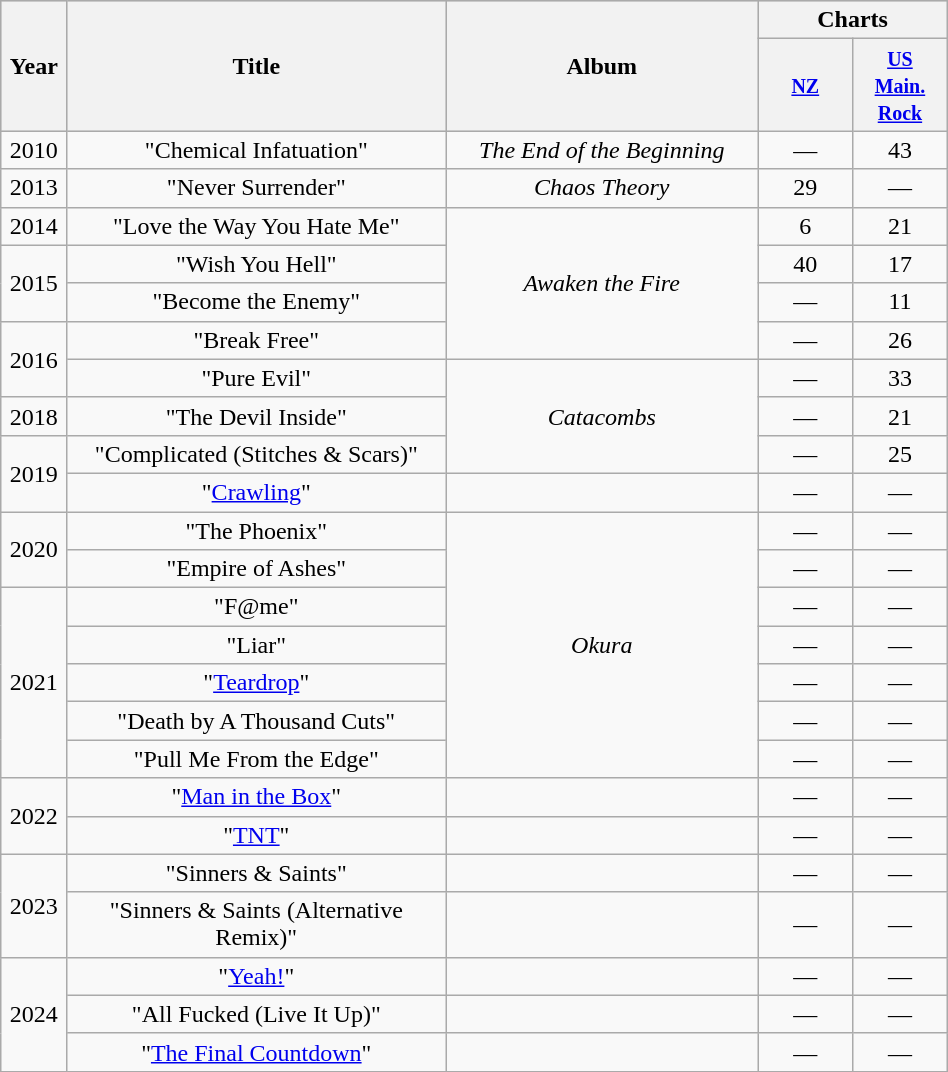<table class="wikitable" style="text-align:center; width:50%">
<tr bgcolor="#cccccc">
<th style="width:7%" rowspan="2">Year</th>
<th style="width:40%" rowspan="2">Title</th>
<th rowspan="2">Album</th>
<th style="width:30%" colspan="2">Charts</th>
</tr>
<tr>
<th style="width:10%"><small><a href='#'>NZ</a></small></th>
<th style="width:10%"><small><a href='#'>US<br>Main.<br>Rock</a></small><br></th>
</tr>
<tr>
<td>2010</td>
<td>"Chemical Infatuation"</td>
<td><em>The End of the Beginning</em></td>
<td>—</td>
<td>43</td>
</tr>
<tr>
<td>2013</td>
<td>"Never Surrender"</td>
<td><em>Chaos Theory</em></td>
<td>29</td>
<td>—</td>
</tr>
<tr>
<td>2014</td>
<td>"Love the Way You Hate Me"</td>
<td rowspan="4"><em>Awaken the Fire</em></td>
<td>6</td>
<td>21</td>
</tr>
<tr>
<td rowspan="2">2015</td>
<td>"Wish You Hell"</td>
<td>40</td>
<td>17</td>
</tr>
<tr>
<td>"Become the Enemy"</td>
<td>—</td>
<td>11</td>
</tr>
<tr>
<td rowspan="2">2016</td>
<td>"Break Free"</td>
<td>—</td>
<td>26</td>
</tr>
<tr>
<td>"Pure Evil"</td>
<td rowspan="3"><em>Catacombs</em></td>
<td>—</td>
<td>33</td>
</tr>
<tr>
<td>2018</td>
<td>"The Devil Inside"</td>
<td>—</td>
<td>21</td>
</tr>
<tr>
<td rowspan="2">2019</td>
<td>"Complicated (Stitches & Scars)"</td>
<td>—</td>
<td>25</td>
</tr>
<tr>
<td>"<a href='#'>Crawling</a>"</td>
<td></td>
<td>—</td>
<td>—</td>
</tr>
<tr>
<td rowspan="2">2020</td>
<td>"The Phoenix"</td>
<td rowspan="7"><em>Okura</em></td>
<td>—</td>
<td>—</td>
</tr>
<tr>
<td>"Empire of Ashes"</td>
<td>—</td>
<td>—</td>
</tr>
<tr>
<td rowspan="5">2021</td>
<td>"F@me"</td>
<td>—</td>
<td>—</td>
</tr>
<tr>
<td>"Liar"</td>
<td>—</td>
<td>—</td>
</tr>
<tr>
<td>"<a href='#'>Teardrop</a>"</td>
<td>—</td>
<td>—</td>
</tr>
<tr>
<td>"Death by A Thousand Cuts"</td>
<td>—</td>
<td>—</td>
</tr>
<tr>
<td>"Pull Me From the Edge"</td>
<td>—</td>
<td>—</td>
</tr>
<tr>
<td rowspan="2">2022</td>
<td>"<a href='#'>Man in the Box</a>"</td>
<td></td>
<td>—</td>
<td>—</td>
</tr>
<tr>
<td>"<a href='#'>TNT</a>"</td>
<td></td>
<td>—</td>
<td>—</td>
</tr>
<tr>
<td rowspan="2">2023</td>
<td>"Sinners & Saints"</td>
<td></td>
<td>—</td>
<td>—</td>
</tr>
<tr>
<td>"Sinners & Saints (Alternative Remix)"</td>
<td></td>
<td>—</td>
<td>—</td>
</tr>
<tr>
<td rowspan="3">2024</td>
<td>"<a href='#'>Yeah!</a>"</td>
<td></td>
<td>—</td>
<td>—</td>
</tr>
<tr>
<td>"All Fucked (Live It Up)"</td>
<td></td>
<td>—</td>
<td>—</td>
</tr>
<tr>
<td>"<a href='#'>The Final Countdown</a>"</td>
<td></td>
<td>—</td>
<td>—</td>
</tr>
<tr>
</tr>
</table>
